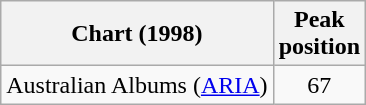<table class="wikitable">
<tr>
<th>Chart (1998)</th>
<th>Peak<br>position</th>
</tr>
<tr>
<td>Australian Albums (<a href='#'>ARIA</a>)</td>
<td align="center">67</td>
</tr>
</table>
